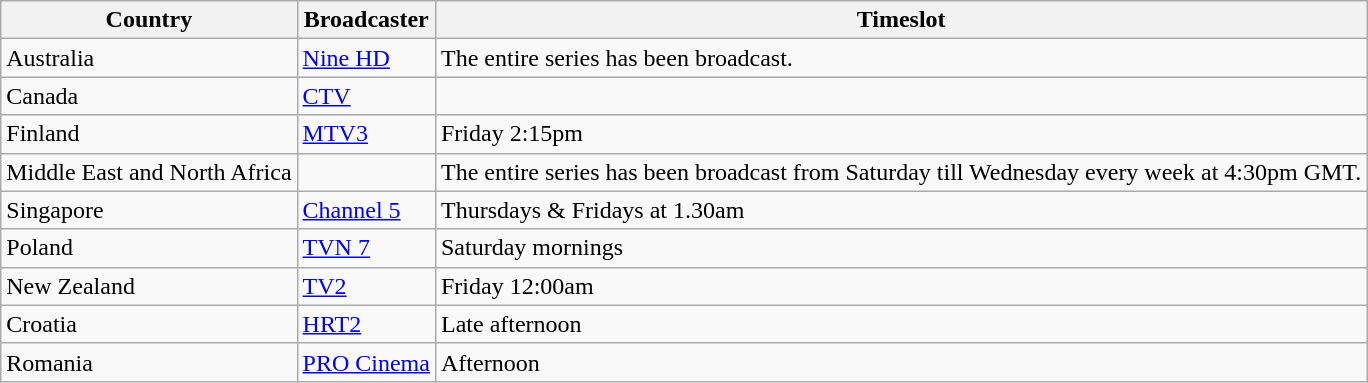<table class="wikitable">
<tr>
<th>Country</th>
<th>Broadcaster</th>
<th>Timeslot</th>
</tr>
<tr>
<td>Australia</td>
<td><a href='#'>Nine HD</a></td>
<td>The entire series has been broadcast.</td>
</tr>
<tr>
<td>Canada</td>
<td><a href='#'>CTV</a></td>
<td></td>
</tr>
<tr>
<td>Finland</td>
<td><a href='#'>MTV3</a></td>
<td>Friday 2:15pm</td>
</tr>
<tr>
<td>Middle East and North Africa</td>
<td></td>
<td>The entire series has been broadcast from Saturday till Wednesday every week at 4:30pm GMT.</td>
</tr>
<tr>
<td>Singapore</td>
<td><a href='#'>Channel 5</a></td>
<td>Thursdays & Fridays at 1.30am</td>
</tr>
<tr>
<td>Poland</td>
<td><a href='#'>TVN 7</a></td>
<td>Saturday mornings</td>
</tr>
<tr>
<td>New Zealand</td>
<td><a href='#'>TV2</a></td>
<td>Friday 12:00am</td>
</tr>
<tr>
<td>Croatia</td>
<td><a href='#'>HRT2</a></td>
<td>Late afternoon</td>
</tr>
<tr>
<td>Romania</td>
<td><a href='#'>PRO Cinema</a></td>
<td>Afternoon</td>
</tr>
</table>
